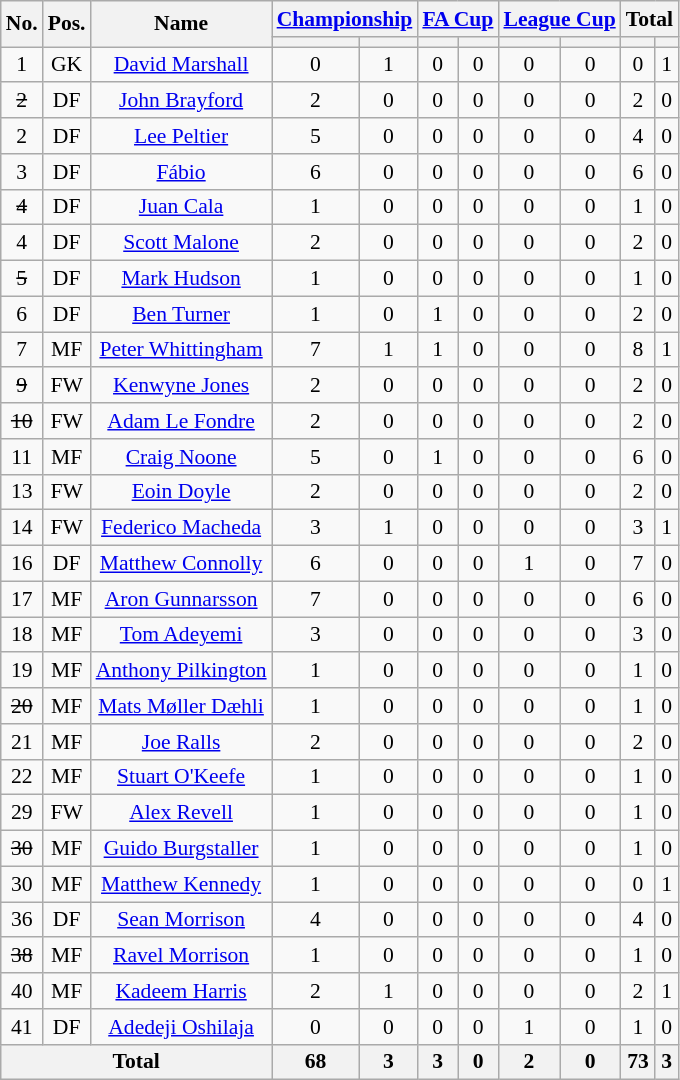<table class="wikitable" style="text-align:center; font-size:90%; ">
<tr>
<th rowspan="2">No.</th>
<th rowspan="2">Pos.</th>
<th rowspan="2">Name</th>
<th colspan="2"><a href='#'>Championship</a></th>
<th colspan="2"><a href='#'>FA Cup</a></th>
<th colspan="2"><a href='#'>League Cup</a></th>
<th colspan="2">Total</th>
</tr>
<tr>
<th></th>
<th></th>
<th></th>
<th></th>
<th></th>
<th></th>
<th></th>
<th></th>
</tr>
<tr>
<td>1</td>
<td>GK</td>
<td> <a href='#'>David Marshall</a></td>
<td>0</td>
<td>1</td>
<td>0</td>
<td>0</td>
<td>0</td>
<td>0</td>
<td>0</td>
<td>1</td>
</tr>
<tr>
<td><s>2</s></td>
<td>DF</td>
<td> <a href='#'>John Brayford</a></td>
<td>2</td>
<td>0</td>
<td>0</td>
<td>0</td>
<td>0</td>
<td>0</td>
<td>2</td>
<td>0</td>
</tr>
<tr>
<td>2</td>
<td>DF</td>
<td> <a href='#'>Lee Peltier</a></td>
<td>5</td>
<td>0</td>
<td>0</td>
<td>0</td>
<td>0</td>
<td>0</td>
<td>4</td>
<td>0</td>
</tr>
<tr>
<td>3</td>
<td>DF</td>
<td> <a href='#'>Fábio</a></td>
<td>6</td>
<td>0</td>
<td>0</td>
<td>0</td>
<td>0</td>
<td>0</td>
<td>6</td>
<td>0</td>
</tr>
<tr>
<td><s>4</s></td>
<td>DF</td>
<td> <a href='#'>Juan Cala</a></td>
<td>1</td>
<td>0</td>
<td>0</td>
<td>0</td>
<td>0</td>
<td>0</td>
<td>1</td>
<td>0</td>
</tr>
<tr>
<td>4</td>
<td>DF</td>
<td> <a href='#'>Scott Malone</a></td>
<td>2</td>
<td>0</td>
<td>0</td>
<td>0</td>
<td>0</td>
<td>0</td>
<td>2</td>
<td>0</td>
</tr>
<tr>
<td><s>5</s></td>
<td>DF</td>
<td> <a href='#'>Mark Hudson</a></td>
<td>1</td>
<td>0</td>
<td>0</td>
<td>0</td>
<td>0</td>
<td>0</td>
<td>1</td>
<td>0</td>
</tr>
<tr>
<td>6</td>
<td>DF</td>
<td> <a href='#'>Ben Turner</a></td>
<td>1</td>
<td>0</td>
<td>1</td>
<td>0</td>
<td>0</td>
<td>0</td>
<td>2</td>
<td>0</td>
</tr>
<tr>
<td>7</td>
<td>MF</td>
<td> <a href='#'>Peter Whittingham</a></td>
<td>7</td>
<td>1</td>
<td>1</td>
<td>0</td>
<td>0</td>
<td>0</td>
<td>8</td>
<td>1</td>
</tr>
<tr>
<td><s>9</s></td>
<td>FW</td>
<td> <a href='#'>Kenwyne Jones</a></td>
<td>2</td>
<td>0</td>
<td>0</td>
<td>0</td>
<td>0</td>
<td>0</td>
<td>2</td>
<td>0</td>
</tr>
<tr>
<td><s>10</s></td>
<td>FW</td>
<td> <a href='#'>Adam Le Fondre</a></td>
<td>2</td>
<td>0</td>
<td>0</td>
<td>0</td>
<td>0</td>
<td>0</td>
<td>2</td>
<td>0</td>
</tr>
<tr>
<td>11</td>
<td>MF</td>
<td> <a href='#'>Craig Noone</a></td>
<td>5</td>
<td>0</td>
<td>1</td>
<td>0</td>
<td>0</td>
<td>0</td>
<td>6</td>
<td>0</td>
</tr>
<tr>
<td>13</td>
<td>FW</td>
<td> <a href='#'>Eoin Doyle</a></td>
<td>2</td>
<td>0</td>
<td>0</td>
<td>0</td>
<td>0</td>
<td>0</td>
<td>2</td>
<td>0</td>
</tr>
<tr>
<td>14</td>
<td>FW</td>
<td> <a href='#'>Federico Macheda</a></td>
<td>3</td>
<td>1</td>
<td>0</td>
<td>0</td>
<td>0</td>
<td>0</td>
<td>3</td>
<td>1</td>
</tr>
<tr>
<td>16</td>
<td>DF</td>
<td> <a href='#'>Matthew Connolly</a></td>
<td>6</td>
<td>0</td>
<td>0</td>
<td>0</td>
<td>1</td>
<td>0</td>
<td>7</td>
<td>0</td>
</tr>
<tr>
<td>17</td>
<td>MF</td>
<td> <a href='#'>Aron Gunnarsson</a></td>
<td>7</td>
<td>0</td>
<td>0</td>
<td>0</td>
<td>0</td>
<td>0</td>
<td>6</td>
<td>0</td>
</tr>
<tr>
<td>18</td>
<td>MF</td>
<td> <a href='#'>Tom Adeyemi</a></td>
<td>3</td>
<td>0</td>
<td>0</td>
<td>0</td>
<td>0</td>
<td>0</td>
<td>3</td>
<td>0</td>
</tr>
<tr>
<td>19</td>
<td>MF</td>
<td> <a href='#'>Anthony Pilkington</a></td>
<td>1</td>
<td>0</td>
<td>0</td>
<td>0</td>
<td>0</td>
<td>0</td>
<td>1</td>
<td>0</td>
</tr>
<tr>
<td><s>20</s></td>
<td>MF</td>
<td> <a href='#'>Mats Møller Dæhli</a></td>
<td>1</td>
<td>0</td>
<td>0</td>
<td>0</td>
<td>0</td>
<td>0</td>
<td>1</td>
<td>0</td>
</tr>
<tr>
<td>21</td>
<td>MF</td>
<td> <a href='#'>Joe Ralls</a></td>
<td>2</td>
<td>0</td>
<td>0</td>
<td>0</td>
<td>0</td>
<td>0</td>
<td>2</td>
<td>0</td>
</tr>
<tr>
<td>22</td>
<td>MF</td>
<td> <a href='#'>Stuart O'Keefe</a></td>
<td>1</td>
<td>0</td>
<td>0</td>
<td>0</td>
<td>0</td>
<td>0</td>
<td>1</td>
<td>0</td>
</tr>
<tr>
<td>29</td>
<td>FW</td>
<td> <a href='#'>Alex Revell</a></td>
<td>1</td>
<td>0</td>
<td>0</td>
<td>0</td>
<td>0</td>
<td>0</td>
<td>1</td>
<td>0</td>
</tr>
<tr>
<td><s>30</s></td>
<td>MF</td>
<td> <a href='#'>Guido Burgstaller</a></td>
<td>1</td>
<td>0</td>
<td>0</td>
<td>0</td>
<td>0</td>
<td>0</td>
<td>1</td>
<td>0</td>
</tr>
<tr>
<td>30</td>
<td>MF</td>
<td> <a href='#'>Matthew Kennedy</a></td>
<td>1</td>
<td>0</td>
<td>0</td>
<td>0</td>
<td>0</td>
<td>0</td>
<td>0</td>
<td>1</td>
</tr>
<tr>
<td>36</td>
<td>DF</td>
<td> <a href='#'>Sean Morrison</a></td>
<td>4</td>
<td>0</td>
<td>0</td>
<td>0</td>
<td>0</td>
<td>0</td>
<td>4</td>
<td>0</td>
</tr>
<tr>
<td><s>38</s></td>
<td>MF</td>
<td> <a href='#'>Ravel Morrison</a></td>
<td>1</td>
<td>0</td>
<td>0</td>
<td>0</td>
<td>0</td>
<td>0</td>
<td>1</td>
<td>0</td>
</tr>
<tr>
<td>40</td>
<td>MF</td>
<td> <a href='#'>Kadeem Harris</a></td>
<td>2</td>
<td>1</td>
<td>0</td>
<td>0</td>
<td>0</td>
<td>0</td>
<td>2</td>
<td>1</td>
</tr>
<tr>
<td>41</td>
<td>DF</td>
<td> <a href='#'>Adedeji Oshilaja</a></td>
<td>0</td>
<td>0</td>
<td>0</td>
<td>0</td>
<td>1</td>
<td>0</td>
<td>1</td>
<td>0</td>
</tr>
<tr>
<th colspan=3>Total</th>
<th>68</th>
<th>3</th>
<th>3</th>
<th>0</th>
<th>2</th>
<th>0</th>
<th>73</th>
<th>3</th>
</tr>
</table>
